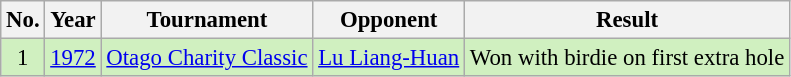<table class="wikitable" style="font-size:95%;">
<tr>
<th>No.</th>
<th>Year</th>
<th>Tournament</th>
<th>Opponent</th>
<th>Result</th>
</tr>
<tr style="background:#D0F0C0;">
<td align=center>1</td>
<td><a href='#'>1972</a></td>
<td><a href='#'>Otago Charity Classic</a></td>
<td> <a href='#'>Lu Liang-Huan</a></td>
<td>Won with birdie on first extra hole</td>
</tr>
</table>
